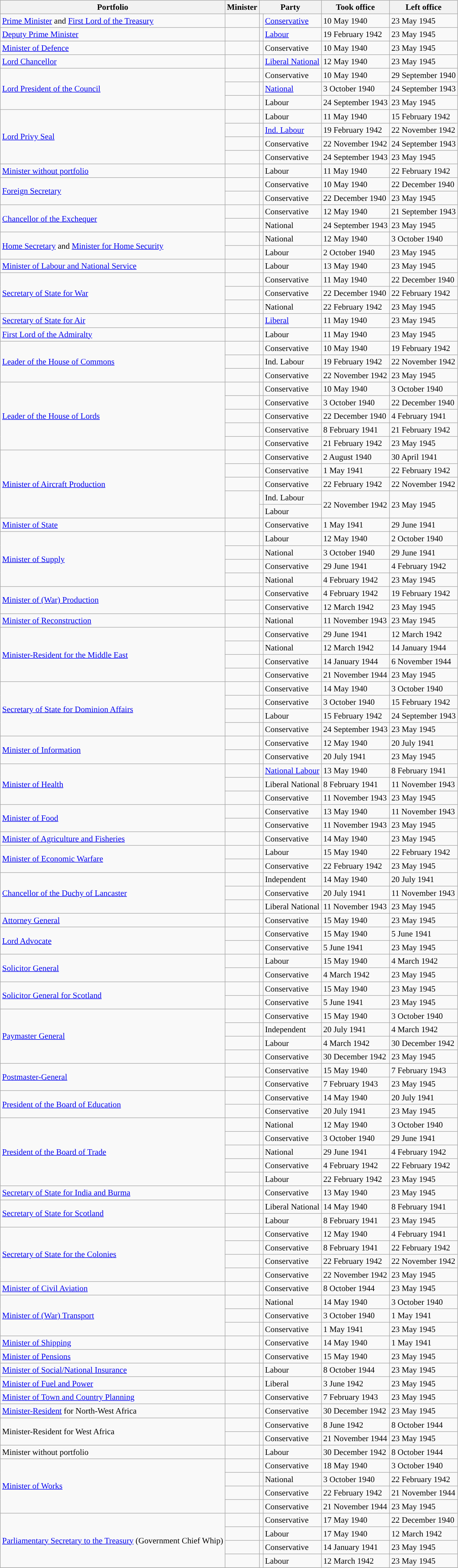<table class="wikitable sortable" style="font-size:95%;">
<tr>
<th>Portfolio</th>
<th>Minister</th>
<th colspan=2>Party</th>
<th>Took office</th>
<th>Left office</th>
</tr>
<tr>
<td><a href='#'>Prime Minister</a> and <a href='#'>First Lord of the Treasury</a></td>
<td></td>
<td style="background: "></td>
<td><a href='#'>Conservative</a></td>
<td>10 May 1940</td>
<td>23 May 1945</td>
</tr>
<tr>
<td><a href='#'>Deputy Prime Minister</a></td>
<td></td>
<td style="background: "></td>
<td><a href='#'>Labour</a></td>
<td>19 February 1942</td>
<td>23 May 1945</td>
</tr>
<tr>
<td><a href='#'>Minister of Defence</a></td>
<td></td>
<td style="background: "></td>
<td>Conservative</td>
<td>10 May 1940</td>
<td>23 May 1945</td>
</tr>
<tr>
<td><a href='#'>Lord Chancellor</a></td>
<td></td>
<td style="background: "></td>
<td><a href='#'>Liberal National</a></td>
<td>12 May 1940</td>
<td>23 May 1945</td>
</tr>
<tr>
<td rowspan=3><a href='#'>Lord President of the Council</a></td>
<td></td>
<td style="background: "></td>
<td>Conservative</td>
<td>10 May 1940</td>
<td>29 September 1940</td>
</tr>
<tr>
<td></td>
<td style="background: "></td>
<td><a href='#'>National</a></td>
<td>3 October 1940</td>
<td>24 September 1943</td>
</tr>
<tr>
<td></td>
<td style="background: "></td>
<td>Labour</td>
<td>24 September 1943</td>
<td>23 May 1945</td>
</tr>
<tr>
<td rowspan=4><a href='#'>Lord Privy Seal</a></td>
<td></td>
<td style="background: "></td>
<td>Labour</td>
<td>11 May 1940</td>
<td>15 February 1942</td>
</tr>
<tr>
<td></td>
<td style="background: "></td>
<td><a href='#'>Ind. Labour</a></td>
<td>19 February 1942</td>
<td>22 November 1942</td>
</tr>
<tr>
<td></td>
<td style="background: "></td>
<td>Conservative</td>
<td>22 November 1942</td>
<td>24 September 1943</td>
</tr>
<tr>
<td></td>
<td style="background: "></td>
<td>Conservative</td>
<td>24 September 1943</td>
<td>23 May 1945</td>
</tr>
<tr>
<td><a href='#'>Minister without portfolio</a></td>
<td></td>
<td style="background: "></td>
<td>Labour</td>
<td>11 May 1940</td>
<td>22 February 1942</td>
</tr>
<tr>
<td rowspan=2><a href='#'>Foreign Secretary</a></td>
<td></td>
<td style="background: "></td>
<td>Conservative</td>
<td>10 May 1940</td>
<td>22 December 1940</td>
</tr>
<tr>
<td></td>
<td style="background: "></td>
<td>Conservative</td>
<td>22 December 1940</td>
<td>23 May 1945</td>
</tr>
<tr>
<td rowspan=2><a href='#'>Chancellor of the Exchequer</a></td>
<td></td>
<td style="background: "></td>
<td>Conservative</td>
<td>12 May 1940</td>
<td>21 September 1943</td>
</tr>
<tr>
<td></td>
<td style="background: "></td>
<td>National</td>
<td>24 September 1943</td>
<td>23 May 1945</td>
</tr>
<tr>
<td rowspan=2><a href='#'>Home Secretary</a> and <a href='#'>Minister for Home Security</a></td>
<td></td>
<td style="background: "></td>
<td>National</td>
<td>12 May 1940</td>
<td>3 October 1940</td>
</tr>
<tr>
<td></td>
<td style="background: "></td>
<td>Labour</td>
<td>2 October 1940</td>
<td>23 May 1945</td>
</tr>
<tr>
<td><a href='#'>Minister of Labour and National Service</a></td>
<td></td>
<td style="background: "></td>
<td>Labour</td>
<td>13 May 1940</td>
<td>23 May 1945</td>
</tr>
<tr>
<td rowspan=3><a href='#'>Secretary of State for War</a></td>
<td></td>
<td style="background: "></td>
<td>Conservative</td>
<td>11 May 1940</td>
<td>22 December 1940</td>
</tr>
<tr>
<td></td>
<td style="background: "></td>
<td>Conservative</td>
<td>22 December 1940</td>
<td>22 February 1942</td>
</tr>
<tr>
<td></td>
<td style="background: "></td>
<td>National</td>
<td>22 February 1942</td>
<td>23 May 1945</td>
</tr>
<tr>
<td><a href='#'>Secretary of State for Air</a></td>
<td></td>
<td style="background: "></td>
<td><a href='#'>Liberal</a></td>
<td>11 May 1940</td>
<td>23 May 1945</td>
</tr>
<tr>
<td><a href='#'>First Lord of the Admiralty</a></td>
<td></td>
<td style="background: "></td>
<td>Labour</td>
<td>11 May 1940</td>
<td>23 May 1945</td>
</tr>
<tr>
<td rowspan=3><a href='#'>Leader of the House of Commons</a></td>
<td></td>
<td style="background: "></td>
<td>Conservative</td>
<td>10 May 1940</td>
<td>19 February 1942</td>
</tr>
<tr>
<td></td>
<td style="background: "></td>
<td>Ind. Labour</td>
<td>19 February 1942</td>
<td>22 November 1942</td>
</tr>
<tr>
<td></td>
<td style="background: "></td>
<td>Conservative</td>
<td>22 November 1942</td>
<td>23 May 1945</td>
</tr>
<tr>
<td rowspan=5><a href='#'>Leader of the House of Lords</a></td>
<td></td>
<td style="background: "></td>
<td>Conservative</td>
<td>10 May 1940</td>
<td>3 October 1940</td>
</tr>
<tr>
<td></td>
<td style="background: "></td>
<td>Conservative</td>
<td>3 October 1940</td>
<td>22 December 1940</td>
</tr>
<tr>
<td></td>
<td style="background: "></td>
<td>Conservative</td>
<td>22 December 1940</td>
<td>4 February 1941</td>
</tr>
<tr>
<td></td>
<td style="background: "></td>
<td>Conservative</td>
<td>8 February 1941</td>
<td>21 February 1942</td>
</tr>
<tr>
<td></td>
<td style="background: "></td>
<td>Conservative</td>
<td>21 February 1942</td>
<td>23 May 1945</td>
</tr>
<tr>
<td rowspan=5><a href='#'>Minister of Aircraft Production</a></td>
<td></td>
<td style="background: "></td>
<td>Conservative</td>
<td>2 August 1940</td>
<td>30 April 1941</td>
</tr>
<tr>
<td></td>
<td style="background: "></td>
<td>Conservative</td>
<td>1 May 1941</td>
<td>22 February 1942</td>
</tr>
<tr>
<td></td>
<td style="background: "></td>
<td>Conservative</td>
<td>22 February 1942</td>
<td>22 November 1942</td>
</tr>
<tr>
<td rowspan=2></td>
<td style="background: "></td>
<td>Ind. Labour </td>
<td rowspan=2>22 November 1942</td>
<td rowspan=2>23 May 1945</td>
</tr>
<tr>
<td style="background: "></td>
<td>Labour </td>
</tr>
<tr>
<td><a href='#'>Minister of State</a></td>
<td></td>
<td style="background: "></td>
<td>Conservative</td>
<td>1 May 1941</td>
<td>29 June 1941</td>
</tr>
<tr>
<td rowspan=4><a href='#'>Minister of Supply</a></td>
<td></td>
<td style="background: "></td>
<td>Labour</td>
<td>12 May 1940</td>
<td>2 October 1940</td>
</tr>
<tr>
<td></td>
<td style="background: "></td>
<td>National</td>
<td>3 October 1940</td>
<td>29 June 1941</td>
</tr>
<tr>
<td></td>
<td style="background: "></td>
<td>Conservative</td>
<td>29 June 1941</td>
<td>4 February 1942</td>
</tr>
<tr>
<td></td>
<td style="background: "></td>
<td>National</td>
<td>4 February 1942</td>
<td>23 May 1945</td>
</tr>
<tr>
<td rowspan=2><a href='#'>Minister of (War) Production</a></td>
<td></td>
<td style="background: "></td>
<td>Conservative</td>
<td>4 February 1942</td>
<td>19 February 1942</td>
</tr>
<tr>
<td></td>
<td style="background: "></td>
<td>Conservative</td>
<td>12 March 1942</td>
<td>23 May 1945</td>
</tr>
<tr>
<td><a href='#'>Minister of Reconstruction</a></td>
<td></td>
<td style="background: "></td>
<td>National</td>
<td>11 November 1943</td>
<td>23 May 1945</td>
</tr>
<tr>
<td rowspan=4><a href='#'>Minister-Resident for the Middle East</a></td>
<td></td>
<td style="background: "></td>
<td>Conservative</td>
<td>29 June 1941</td>
<td>12 March 1942</td>
</tr>
<tr>
<td></td>
<td style="background: "></td>
<td>National</td>
<td>12 March 1942</td>
<td>14 January 1944</td>
</tr>
<tr>
<td></td>
<td style="background: "></td>
<td>Conservative</td>
<td>14 January 1944</td>
<td>6 November 1944</td>
</tr>
<tr>
<td></td>
<td style="background: "></td>
<td>Conservative</td>
<td>21 November 1944</td>
<td>23 May 1945</td>
</tr>
<tr>
<td rowspan=4><a href='#'>Secretary of State for Dominion Affairs</a></td>
<td></td>
<td style="background: "></td>
<td>Conservative</td>
<td>14 May 1940</td>
<td>3 October 1940</td>
</tr>
<tr>
<td></td>
<td style="background: "></td>
<td>Conservative</td>
<td>3 October 1940</td>
<td>15 February 1942</td>
</tr>
<tr>
<td></td>
<td style="background: "></td>
<td>Labour</td>
<td>15 February 1942</td>
<td>24 September 1943</td>
</tr>
<tr>
<td></td>
<td style="background: "></td>
<td>Conservative</td>
<td>24 September 1943</td>
<td>23 May 1945</td>
</tr>
<tr>
<td rowspan=2><a href='#'>Minister of Information</a></td>
<td></td>
<td style="background: "></td>
<td>Conservative</td>
<td>12 May 1940</td>
<td>20 July 1941</td>
</tr>
<tr>
<td></td>
<td style="background: "></td>
<td>Conservative</td>
<td>20 July 1941</td>
<td>23 May 1945</td>
</tr>
<tr>
<td rowspan=3><a href='#'>Minister of Health</a></td>
<td></td>
<td style="background: "></td>
<td><a href='#'>National Labour</a></td>
<td>13 May 1940</td>
<td>8 February 1941</td>
</tr>
<tr>
<td></td>
<td style="background: "></td>
<td>Liberal National</td>
<td>8 February 1941</td>
<td>11 November 1943</td>
</tr>
<tr>
<td></td>
<td style="background: "></td>
<td>Conservative</td>
<td>11 November 1943</td>
<td>23 May 1945</td>
</tr>
<tr>
<td rowspan=2><a href='#'>Minister of Food</a></td>
<td></td>
<td style="background: "></td>
<td>Conservative</td>
<td>13 May 1940</td>
<td>11 November 1943</td>
</tr>
<tr>
<td></td>
<td style="background: "></td>
<td>Conservative</td>
<td>11 November 1943</td>
<td>23 May 1945</td>
</tr>
<tr>
<td><a href='#'>Minister of Agriculture and Fisheries</a></td>
<td></td>
<td style="background: "></td>
<td>Conservative</td>
<td>14 May 1940</td>
<td>23 May 1945</td>
</tr>
<tr>
<td rowspan=2><a href='#'>Minister of Economic Warfare</a></td>
<td></td>
<td style="background: "></td>
<td>Labour</td>
<td>15 May 1940</td>
<td>22 February 1942</td>
</tr>
<tr>
<td></td>
<td style="background: "></td>
<td>Conservative</td>
<td>22 February 1942</td>
<td>23 May 1945</td>
</tr>
<tr>
<td rowspan=3><a href='#'>Chancellor of the Duchy of Lancaster</a></td>
<td></td>
<td style="background: "></td>
<td>Independent</td>
<td>14 May 1940</td>
<td>20 July 1941</td>
</tr>
<tr>
<td></td>
<td style="background: "></td>
<td>Conservative</td>
<td>20 July 1941</td>
<td>11 November 1943</td>
</tr>
<tr>
<td></td>
<td style="background: "></td>
<td>Liberal National</td>
<td>11 November 1943</td>
<td>23 May 1945</td>
</tr>
<tr>
<td><a href='#'>Attorney General</a></td>
<td></td>
<td style="background: "></td>
<td>Conservative</td>
<td>15 May 1940</td>
<td>23 May 1945</td>
</tr>
<tr>
<td rowspan=2><a href='#'>Lord Advocate</a></td>
<td></td>
<td style="background: "></td>
<td>Conservative</td>
<td>15 May 1940</td>
<td>5 June 1941</td>
</tr>
<tr>
<td></td>
<td style="background: "></td>
<td>Conservative</td>
<td>5 June 1941</td>
<td>23 May 1945</td>
</tr>
<tr>
<td rowspan=2><a href='#'>Solicitor General</a></td>
<td></td>
<td style="background: "></td>
<td>Labour</td>
<td>15 May 1940</td>
<td>4 March 1942</td>
</tr>
<tr>
<td></td>
<td style="background: "></td>
<td>Conservative</td>
<td>4 March 1942</td>
<td>23 May 1945</td>
</tr>
<tr>
<td rowspan=2><a href='#'>Solicitor General for Scotland</a></td>
<td></td>
<td style="background: "></td>
<td>Conservative</td>
<td>15 May 1940</td>
<td>23 May 1945</td>
</tr>
<tr>
<td></td>
<td style="background: "></td>
<td>Conservative</td>
<td>5 June 1941</td>
<td>23 May 1945</td>
</tr>
<tr>
<td rowspan=4><a href='#'>Paymaster General</a></td>
<td></td>
<td style="background: "></td>
<td>Conservative</td>
<td>15 May 1940</td>
<td>3 October 1940</td>
</tr>
<tr>
<td></td>
<td style="background: "></td>
<td>Independent</td>
<td>20 July 1941</td>
<td>4 March 1942</td>
</tr>
<tr>
<td></td>
<td style="background: "></td>
<td>Labour</td>
<td>4 March 1942</td>
<td>30 December 1942</td>
</tr>
<tr>
<td></td>
<td style="background: "></td>
<td>Conservative</td>
<td>30 December 1942</td>
<td>23 May 1945</td>
</tr>
<tr>
<td rowspan=2><a href='#'>Postmaster-General</a></td>
<td></td>
<td style="background: "></td>
<td>Conservative</td>
<td>15 May 1940</td>
<td>7 February 1943</td>
</tr>
<tr>
<td></td>
<td style="background: "></td>
<td>Conservative</td>
<td>7 February 1943</td>
<td>23 May 1945</td>
</tr>
<tr>
<td rowspan=2><a href='#'>President of the Board of Education</a></td>
<td></td>
<td style="background: "></td>
<td>Conservative</td>
<td>14 May 1940</td>
<td>20 July 1941</td>
</tr>
<tr>
<td></td>
<td style="background: "></td>
<td>Conservative</td>
<td>20 July 1941</td>
<td>23 May 1945</td>
</tr>
<tr>
<td rowspan=5><a href='#'>President of the Board of Trade</a></td>
<td></td>
<td style="background: "></td>
<td>National</td>
<td>12 May 1940</td>
<td>3 October 1940</td>
</tr>
<tr>
<td></td>
<td style="background: "></td>
<td>Conservative</td>
<td>3 October 1940</td>
<td>29 June 1941</td>
</tr>
<tr>
<td></td>
<td style="background: "></td>
<td>National</td>
<td>29 June 1941</td>
<td>4 February 1942</td>
</tr>
<tr>
<td></td>
<td style="background: "></td>
<td>Conservative</td>
<td>4 February 1942</td>
<td>22 February 1942</td>
</tr>
<tr>
<td></td>
<td style="background: "></td>
<td>Labour</td>
<td>22 February 1942</td>
<td>23 May 1945</td>
</tr>
<tr>
<td><a href='#'>Secretary of State for India and Burma</a></td>
<td></td>
<td style="background: "></td>
<td>Conservative</td>
<td>13 May 1940</td>
<td>23 May 1945</td>
</tr>
<tr>
<td rowspan=2><a href='#'>Secretary of State for Scotland</a></td>
<td></td>
<td style="background: "></td>
<td>Liberal National</td>
<td>14 May 1940</td>
<td>8 February 1941</td>
</tr>
<tr>
<td></td>
<td style="background: "></td>
<td>Labour</td>
<td>8 February 1941</td>
<td>23 May 1945</td>
</tr>
<tr>
<td rowspan=4><a href='#'>Secretary of State for the Colonies</a></td>
<td></td>
<td style="background: "></td>
<td>Conservative</td>
<td>12 May 1940</td>
<td>4 February 1941</td>
</tr>
<tr>
<td></td>
<td style="background: "></td>
<td>Conservative</td>
<td>8 February 1941</td>
<td>22 February 1942</td>
</tr>
<tr>
<td></td>
<td style="background: "></td>
<td>Conservative</td>
<td>22 February 1942</td>
<td>22 November 1942</td>
</tr>
<tr>
<td></td>
<td style="background: "></td>
<td>Conservative</td>
<td>22 November 1942</td>
<td>23 May 1945</td>
</tr>
<tr>
<td><a href='#'>Minister of Civil Aviation</a></td>
<td></td>
<td style="background: "></td>
<td>Conservative</td>
<td>8 October 1944</td>
<td>23 May 1945</td>
</tr>
<tr>
<td rowspan=3><a href='#'>Minister of (War) Transport</a></td>
<td></td>
<td style="background: "></td>
<td>National</td>
<td>14 May 1940</td>
<td>3 October 1940</td>
</tr>
<tr>
<td></td>
<td style="background: "></td>
<td>Conservative</td>
<td>3 October 1940</td>
<td>1 May 1941</td>
</tr>
<tr>
<td></td>
<td style="background: "></td>
<td>Conservative</td>
<td>1 May 1941</td>
<td>23 May 1945</td>
</tr>
<tr>
<td><a href='#'>Minister of Shipping</a></td>
<td></td>
<td style="background: "></td>
<td>Conservative</td>
<td>14 May 1940</td>
<td>1 May 1941</td>
</tr>
<tr>
<td><a href='#'>Minister of Pensions</a></td>
<td></td>
<td style="background: "></td>
<td>Conservative</td>
<td>15 May 1940</td>
<td>23 May 1945</td>
</tr>
<tr>
<td><a href='#'>Minister of Social/National Insurance</a></td>
<td></td>
<td style="background: "></td>
<td>Labour</td>
<td>8 October 1944</td>
<td>23 May 1945</td>
</tr>
<tr>
<td><a href='#'>Minister of Fuel and Power</a></td>
<td></td>
<td style="background: "></td>
<td>Liberal</td>
<td>3 June 1942</td>
<td>23 May 1945</td>
</tr>
<tr>
<td><a href='#'>Minister of Town and Country Planning</a></td>
<td></td>
<td style="background: "></td>
<td>Conservative</td>
<td>7 February 1943</td>
<td>23 May 1945</td>
</tr>
<tr>
<td><a href='#'>Minister-Resident</a> for North-West Africa</td>
<td></td>
<td style="background: "></td>
<td>Conservative</td>
<td>30 December 1942</td>
<td>23 May 1945</td>
</tr>
<tr>
<td rowspan=2>Minister-Resident for West Africa</td>
<td></td>
<td style="background: "></td>
<td>Conservative</td>
<td>8 June 1942</td>
<td>8 October 1944</td>
</tr>
<tr>
<td></td>
<td style="background: "></td>
<td>Conservative</td>
<td>21 November 1944</td>
<td>23 May 1945</td>
</tr>
<tr>
<td>Minister without portfolio</td>
<td></td>
<td style="background: "></td>
<td>Labour</td>
<td>30 December 1942</td>
<td>8 October 1944</td>
</tr>
<tr>
<td rowspan=4><a href='#'>Minister of Works</a></td>
<td></td>
<td style="background: "></td>
<td>Conservative</td>
<td>18 May 1940</td>
<td>3 October 1940</td>
</tr>
<tr>
<td></td>
<td style="background: "></td>
<td>National</td>
<td>3 October 1940</td>
<td>22 February 1942</td>
</tr>
<tr>
<td></td>
<td style="background: "></td>
<td>Conservative</td>
<td>22 February 1942</td>
<td>21 November 1944</td>
</tr>
<tr>
<td></td>
<td style="background: "></td>
<td>Conservative</td>
<td>21 November 1944</td>
<td>23 May 1945</td>
</tr>
<tr>
<td rowspan=4><a href='#'>Parliamentary Secretary to the Treasury</a> (Government Chief Whip)</td>
<td></td>
<td style="background: "></td>
<td>Conservative</td>
<td>17 May 1940</td>
<td>22 December 1940</td>
</tr>
<tr>
<td></td>
<td style="background: "></td>
<td>Labour</td>
<td>17 May 1940</td>
<td>12 March 1942</td>
</tr>
<tr>
<td></td>
<td style="background: "></td>
<td>Conservative</td>
<td>14 January 1941</td>
<td>23 May 1945</td>
</tr>
<tr>
<td></td>
<td style="background: "></td>
<td>Labour</td>
<td>12 March 1942</td>
<td>23 May 1945</td>
</tr>
<tr>
</tr>
</table>
